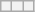<table class="wikitable">
<tr>
<th></th>
<th></th>
<th></th>
</tr>
</table>
